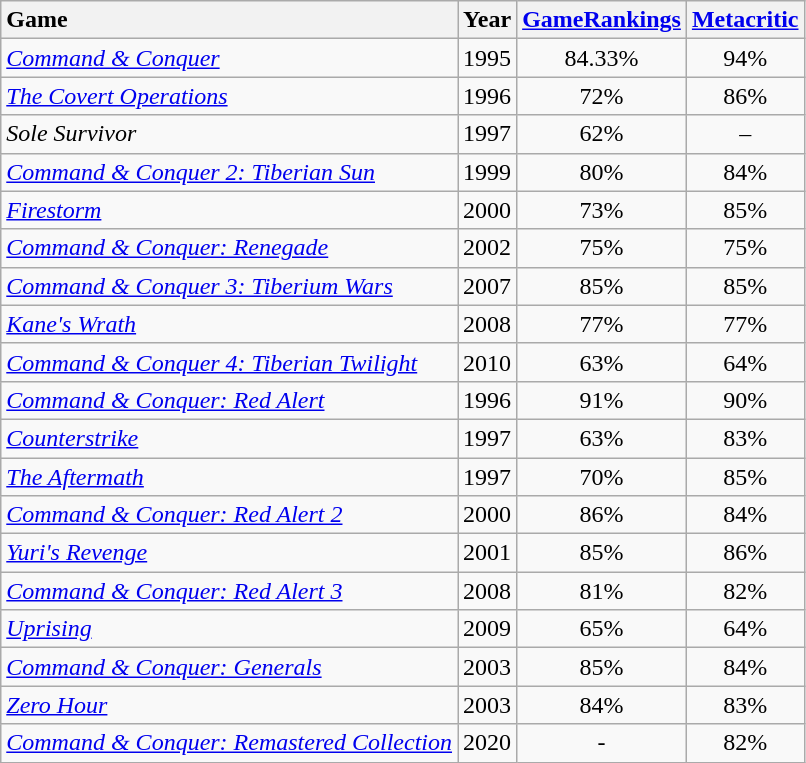<table class="wikitable sortable" style="text-align: center;">
<tr>
<th style="text-align:left">Game</th>
<th>Year</th>
<th><a href='#'>GameRankings</a></th>
<th><a href='#'>Metacritic</a></th>
</tr>
<tr>
<td style="text-align:left"><em><a href='#'>Command & Conquer</a></em></td>
<td>1995</td>
<td>84.33%</td>
<td>94%</td>
</tr>
<tr>
<td style="text-align:left"><em><a href='#'>The Covert Operations</a></em></td>
<td>1996</td>
<td>72%</td>
<td>86%</td>
</tr>
<tr>
<td style="text-align:left"><em>Sole Survivor</em></td>
<td>1997</td>
<td>62%</td>
<td>–</td>
</tr>
<tr>
<td style="text-align:left"><em><a href='#'>Command & Conquer 2: Tiberian Sun</a></em></td>
<td>1999</td>
<td>80%</td>
<td>84%</td>
</tr>
<tr>
<td style="text-align:left"><em><a href='#'>Firestorm</a></em></td>
<td>2000</td>
<td>73%</td>
<td>85%</td>
</tr>
<tr>
<td style="text-align:left"><em><a href='#'>Command & Conquer: Renegade</a></em></td>
<td>2002</td>
<td>75%</td>
<td>75%</td>
</tr>
<tr>
<td style="text-align:left"><em><a href='#'>Command & Conquer 3: Tiberium Wars</a></em></td>
<td>2007</td>
<td>85%</td>
<td>85%</td>
</tr>
<tr>
<td style="text-align:left"><em><a href='#'>Kane's Wrath</a></em></td>
<td>2008</td>
<td>77%</td>
<td>77%</td>
</tr>
<tr>
<td style="text-align:left"><em><a href='#'>Command & Conquer 4: Tiberian Twilight</a></em></td>
<td>2010</td>
<td>63%</td>
<td>64%</td>
</tr>
<tr>
<td style="text-align:left"><em><a href='#'>Command & Conquer: Red Alert</a></em></td>
<td>1996</td>
<td>91%</td>
<td>90%</td>
</tr>
<tr>
<td style="text-align:left"><em><a href='#'>Counterstrike</a></em></td>
<td>1997</td>
<td>63%</td>
<td>83%</td>
</tr>
<tr>
<td style="text-align:left"><em><a href='#'>The Aftermath</a></em></td>
<td>1997</td>
<td>70%</td>
<td>85%</td>
</tr>
<tr>
<td style="text-align:left"><em><a href='#'>Command & Conquer: Red Alert 2</a></em></td>
<td>2000</td>
<td>86%</td>
<td>84%</td>
</tr>
<tr>
<td style="text-align:left"><em><a href='#'>Yuri's Revenge</a></em></td>
<td>2001</td>
<td>85%</td>
<td>86%</td>
</tr>
<tr>
<td style="text-align:left"><em><a href='#'>Command & Conquer: Red Alert 3</a></em></td>
<td>2008</td>
<td>81%</td>
<td>82%</td>
</tr>
<tr>
<td style="text-align:left"><em><a href='#'>Uprising</a></em></td>
<td>2009</td>
<td>65%</td>
<td>64%</td>
</tr>
<tr>
<td style="text-align:left"><em><a href='#'>Command & Conquer: Generals</a></em></td>
<td>2003</td>
<td>85%</td>
<td>84%</td>
</tr>
<tr>
<td style="text-align:left"><em><a href='#'>Zero Hour</a></em></td>
<td>2003</td>
<td>84%</td>
<td>83%</td>
</tr>
<tr>
<td style="text-align:left"><em><a href='#'>Command & Conquer: Remastered Collection</a></em></td>
<td>2020</td>
<td>-</td>
<td>82%</td>
</tr>
</table>
